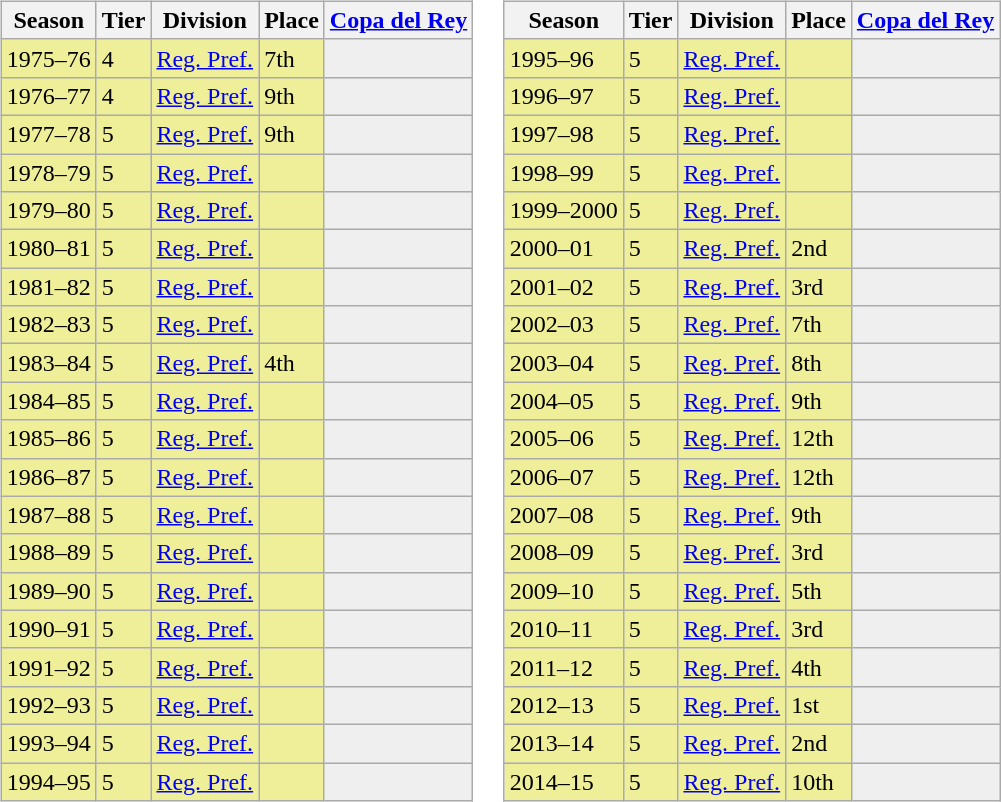<table>
<tr>
<td valign="top" width=0%><br><table class="wikitable">
<tr style="background:#f0f6fa;">
<th>Season</th>
<th>Tier</th>
<th>Division</th>
<th>Place</th>
<th><a href='#'>Copa del Rey</a></th>
</tr>
<tr>
<td style="background:#EFEF99;">1975–76</td>
<td style="background:#EFEF99;">4</td>
<td style="background:#EFEF99;"><a href='#'>Reg. Pref.</a></td>
<td style="background:#EFEF99;">7th</td>
<th style="background:#efefef;"></th>
</tr>
<tr>
<td style="background:#EFEF99;">1976–77</td>
<td style="background:#EFEF99;">4</td>
<td style="background:#EFEF99;"><a href='#'>Reg. Pref.</a></td>
<td style="background:#EFEF99;">9th</td>
<th style="background:#efefef;"></th>
</tr>
<tr>
<td style="background:#EFEF99;">1977–78</td>
<td style="background:#EFEF99;">5</td>
<td style="background:#EFEF99;"><a href='#'>Reg. Pref.</a></td>
<td style="background:#EFEF99;">9th</td>
<th style="background:#efefef;"></th>
</tr>
<tr>
<td style="background:#EFEF99;">1978–79</td>
<td style="background:#EFEF99;">5</td>
<td style="background:#EFEF99;"><a href='#'>Reg. Pref.</a></td>
<td style="background:#EFEF99;"></td>
<th style="background:#efefef;"></th>
</tr>
<tr>
<td style="background:#EFEF99;">1979–80</td>
<td style="background:#EFEF99;">5</td>
<td style="background:#EFEF99;"><a href='#'>Reg. Pref.</a></td>
<td style="background:#EFEF99;"></td>
<th style="background:#efefef;"></th>
</tr>
<tr>
<td style="background:#EFEF99;">1980–81</td>
<td style="background:#EFEF99;">5</td>
<td style="background:#EFEF99;"><a href='#'>Reg. Pref.</a></td>
<td style="background:#EFEF99;"></td>
<th style="background:#efefef;"></th>
</tr>
<tr>
<td style="background:#EFEF99;">1981–82</td>
<td style="background:#EFEF99;">5</td>
<td style="background:#EFEF99;"><a href='#'>Reg. Pref.</a></td>
<td style="background:#EFEF99;"></td>
<th style="background:#efefef;"></th>
</tr>
<tr>
<td style="background:#EFEF99;">1982–83</td>
<td style="background:#EFEF99;">5</td>
<td style="background:#EFEF99;"><a href='#'>Reg. Pref.</a></td>
<td style="background:#EFEF99;"></td>
<th style="background:#efefef;"></th>
</tr>
<tr>
<td style="background:#EFEF99;">1983–84</td>
<td style="background:#EFEF99;">5</td>
<td style="background:#EFEF99;"><a href='#'>Reg. Pref.</a></td>
<td style="background:#EFEF99;">4th</td>
<th style="background:#efefef;"></th>
</tr>
<tr>
<td style="background:#EFEF99;">1984–85</td>
<td style="background:#EFEF99;">5</td>
<td style="background:#EFEF99;"><a href='#'>Reg. Pref.</a></td>
<td style="background:#EFEF99;"></td>
<th style="background:#efefef;"></th>
</tr>
<tr>
<td style="background:#EFEF99;">1985–86</td>
<td style="background:#EFEF99;">5</td>
<td style="background:#EFEF99;"><a href='#'>Reg. Pref.</a></td>
<td style="background:#EFEF99;"></td>
<th style="background:#efefef;"></th>
</tr>
<tr>
<td style="background:#EFEF99;">1986–87</td>
<td style="background:#EFEF99;">5</td>
<td style="background:#EFEF99;"><a href='#'>Reg. Pref.</a></td>
<td style="background:#EFEF99;"></td>
<th style="background:#efefef;"></th>
</tr>
<tr>
<td style="background:#EFEF99;">1987–88</td>
<td style="background:#EFEF99;">5</td>
<td style="background:#EFEF99;"><a href='#'>Reg. Pref.</a></td>
<td style="background:#EFEF99;"></td>
<th style="background:#efefef;"></th>
</tr>
<tr>
<td style="background:#EFEF99;">1988–89</td>
<td style="background:#EFEF99;">5</td>
<td style="background:#EFEF99;"><a href='#'>Reg. Pref.</a></td>
<td style="background:#EFEF99;"></td>
<th style="background:#efefef;"></th>
</tr>
<tr>
<td style="background:#EFEF99;">1989–90</td>
<td style="background:#EFEF99;">5</td>
<td style="background:#EFEF99;"><a href='#'>Reg. Pref.</a></td>
<td style="background:#EFEF99;"></td>
<th style="background:#efefef;"></th>
</tr>
<tr>
<td style="background:#EFEF99;">1990–91</td>
<td style="background:#EFEF99;">5</td>
<td style="background:#EFEF99;"><a href='#'>Reg. Pref.</a></td>
<td style="background:#EFEF99;"></td>
<th style="background:#efefef;"></th>
</tr>
<tr>
<td style="background:#EFEF99;">1991–92</td>
<td style="background:#EFEF99;">5</td>
<td style="background:#EFEF99;"><a href='#'>Reg. Pref.</a></td>
<td style="background:#EFEF99;"></td>
<th style="background:#efefef;"></th>
</tr>
<tr>
<td style="background:#EFEF99;">1992–93</td>
<td style="background:#EFEF99;">5</td>
<td style="background:#EFEF99;"><a href='#'>Reg. Pref.</a></td>
<td style="background:#EFEF99;"></td>
<th style="background:#efefef;"></th>
</tr>
<tr>
<td style="background:#EFEF99;">1993–94</td>
<td style="background:#EFEF99;">5</td>
<td style="background:#EFEF99;"><a href='#'>Reg. Pref.</a></td>
<td style="background:#EFEF99;"></td>
<th style="background:#efefef;"></th>
</tr>
<tr>
<td style="background:#EFEF99;">1994–95</td>
<td style="background:#EFEF99;">5</td>
<td style="background:#EFEF99;"><a href='#'>Reg. Pref.</a></td>
<td style="background:#EFEF99;"></td>
<th style="background:#efefef;"></th>
</tr>
</table>
</td>
<td valign="top" width=0%><br><table class="wikitable">
<tr style="background:#f0f6fa;">
<th>Season</th>
<th>Tier</th>
<th>Division</th>
<th>Place</th>
<th><a href='#'>Copa del Rey</a></th>
</tr>
<tr>
<td style="background:#EFEF99;">1995–96</td>
<td style="background:#EFEF99;">5</td>
<td style="background:#EFEF99;"><a href='#'>Reg. Pref.</a></td>
<td style="background:#EFEF99;"></td>
<th style="background:#efefef;"></th>
</tr>
<tr>
<td style="background:#EFEF99;">1996–97</td>
<td style="background:#EFEF99;">5</td>
<td style="background:#EFEF99;"><a href='#'>Reg. Pref.</a></td>
<td style="background:#EFEF99;"></td>
<th style="background:#efefef;"></th>
</tr>
<tr>
<td style="background:#EFEF99;">1997–98</td>
<td style="background:#EFEF99;">5</td>
<td style="background:#EFEF99;"><a href='#'>Reg. Pref.</a></td>
<td style="background:#EFEF99;"></td>
<th style="background:#efefef;"></th>
</tr>
<tr>
<td style="background:#EFEF99;">1998–99</td>
<td style="background:#EFEF99;">5</td>
<td style="background:#EFEF99;"><a href='#'>Reg. Pref.</a></td>
<td style="background:#EFEF99;"></td>
<th style="background:#efefef;"></th>
</tr>
<tr>
<td style="background:#EFEF99;">1999–2000</td>
<td style="background:#EFEF99;">5</td>
<td style="background:#EFEF99;"><a href='#'>Reg. Pref.</a></td>
<td style="background:#EFEF99;"></td>
<th style="background:#efefef;"></th>
</tr>
<tr>
<td style="background:#EFEF99;">2000–01</td>
<td style="background:#EFEF99;">5</td>
<td style="background:#EFEF99;"><a href='#'>Reg. Pref.</a></td>
<td style="background:#EFEF99;">2nd</td>
<th style="background:#efefef;"></th>
</tr>
<tr>
<td style="background:#EFEF99;">2001–02</td>
<td style="background:#EFEF99;">5</td>
<td style="background:#EFEF99;"><a href='#'>Reg. Pref.</a></td>
<td style="background:#EFEF99;">3rd</td>
<th style="background:#efefef;"></th>
</tr>
<tr>
<td style="background:#EFEF99;">2002–03</td>
<td style="background:#EFEF99;">5</td>
<td style="background:#EFEF99;"><a href='#'>Reg. Pref.</a></td>
<td style="background:#EFEF99;">7th</td>
<th style="background:#efefef;"></th>
</tr>
<tr>
<td style="background:#EFEF99;">2003–04</td>
<td style="background:#EFEF99;">5</td>
<td style="background:#EFEF99;"><a href='#'>Reg. Pref.</a></td>
<td style="background:#EFEF99;">8th</td>
<th style="background:#efefef;"></th>
</tr>
<tr>
<td style="background:#EFEF99;">2004–05</td>
<td style="background:#EFEF99;">5</td>
<td style="background:#EFEF99;"><a href='#'>Reg. Pref.</a></td>
<td style="background:#EFEF99;">9th</td>
<th style="background:#efefef;"></th>
</tr>
<tr>
<td style="background:#EFEF99;">2005–06</td>
<td style="background:#EFEF99;">5</td>
<td style="background:#EFEF99;"><a href='#'>Reg. Pref.</a></td>
<td style="background:#EFEF99;">12th</td>
<th style="background:#efefef;"></th>
</tr>
<tr>
<td style="background:#EFEF99;">2006–07</td>
<td style="background:#EFEF99;">5</td>
<td style="background:#EFEF99;"><a href='#'>Reg. Pref.</a></td>
<td style="background:#EFEF99;">12th</td>
<th style="background:#efefef;"></th>
</tr>
<tr>
<td style="background:#EFEF99;">2007–08</td>
<td style="background:#EFEF99;">5</td>
<td style="background:#EFEF99;"><a href='#'>Reg. Pref.</a></td>
<td style="background:#EFEF99;">9th</td>
<th style="background:#efefef;"></th>
</tr>
<tr>
<td style="background:#EFEF99;">2008–09</td>
<td style="background:#EFEF99;">5</td>
<td style="background:#EFEF99;"><a href='#'>Reg. Pref.</a></td>
<td style="background:#EFEF99;">3rd</td>
<th style="background:#efefef;"></th>
</tr>
<tr>
<td style="background:#EFEF99;">2009–10</td>
<td style="background:#EFEF99;">5</td>
<td style="background:#EFEF99;"><a href='#'>Reg. Pref.</a></td>
<td style="background:#EFEF99;">5th</td>
<th style="background:#efefef;"></th>
</tr>
<tr>
<td style="background:#EFEF99;">2010–11</td>
<td style="background:#EFEF99;">5</td>
<td style="background:#EFEF99;"><a href='#'>Reg. Pref.</a></td>
<td style="background:#EFEF99;">3rd</td>
<th style="background:#efefef;"></th>
</tr>
<tr>
<td style="background:#EFEF99;">2011–12</td>
<td style="background:#EFEF99;">5</td>
<td style="background:#EFEF99;"><a href='#'>Reg. Pref.</a></td>
<td style="background:#EFEF99;">4th</td>
<th style="background:#efefef;"></th>
</tr>
<tr>
<td style="background:#EFEF99;">2012–13</td>
<td style="background:#EFEF99;">5</td>
<td style="background:#EFEF99;"><a href='#'>Reg. Pref.</a></td>
<td style="background:#EFEF99;">1st</td>
<th style="background:#efefef;"></th>
</tr>
<tr>
<td style="background:#EFEF99;">2013–14</td>
<td style="background:#EFEF99;">5</td>
<td style="background:#EFEF99;"><a href='#'>Reg. Pref.</a></td>
<td style="background:#EFEF99;">2nd</td>
<th style="background:#efefef;"></th>
</tr>
<tr>
<td style="background:#EFEF99;">2014–15</td>
<td style="background:#EFEF99;">5</td>
<td style="background:#EFEF99;"><a href='#'>Reg. Pref.</a></td>
<td style="background:#EFEF99;">10th</td>
<th style="background:#efefef;"></th>
</tr>
</table>
</td>
</tr>
</table>
